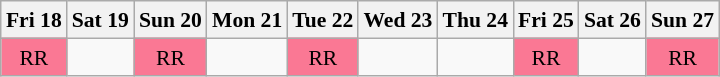<table class="wikitable" style="margin:0.5em auto; font-size:90%; line-height:1.25em; text-align:center">
<tr>
<th>Fri 18</th>
<th>Sat 19</th>
<th>Sun 20</th>
<th>Mon 21</th>
<th>Tue 22</th>
<th>Wed 23</th>
<th>Thu 24</th>
<th>Fri 25</th>
<th>Sat 26</th>
<th>Sun 27</th>
</tr>
<tr>
<td bgcolor="#FA7894">RR</td>
<td></td>
<td bgcolor="#FA7894">RR</td>
<td></td>
<td bgcolor="#FA7894">RR</td>
<td></td>
<td></td>
<td bgcolor="#FA7894">RR</td>
<td></td>
<td bgcolor="#FA7894">RR</td>
</tr>
</table>
